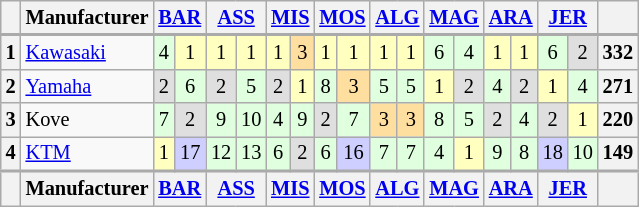<table class="wikitable" style="font-size:85%; text-align:center;">
<tr>
<th></th>
<th>Manufacturer</th>
<th colspan=2><a href='#'>BAR</a><br></th>
<th colspan=2><a href='#'>ASS</a><br></th>
<th colspan=2><a href='#'>MIS</a><br></th>
<th colspan=2><a href='#'>MOS</a><br></th>
<th colspan=2><a href='#'>ALG</a><br></th>
<th colspan=2><a href='#'>MAG</a><br></th>
<th colspan=2><a href='#'>ARA</a><br></th>
<th colspan=2><a href='#'>JER</a><br></th>
<th></th>
</tr>
<tr style="border-top:2px solid #aaaaaa">
<th>1</th>
<td align=left nowrap> <a href='#'>Kawasaki</a></td>
<td style="background:#dfffdf;">4</td>
<td style="background:#ffffbf;">1</td>
<td style="background:#ffffbf;">1</td>
<td style="background:#ffffbf;">1</td>
<td style="background:#ffffbf;">1</td>
<td style="background:#ffdf9f;">3</td>
<td style="background:#ffffbf;">1</td>
<td style="background:#ffffbf;">1</td>
<td style="background:#ffffbf;">1</td>
<td style="background:#ffffbf;">1</td>
<td style="background:#dfffdf;">6</td>
<td style="background:#dfffdf;">4</td>
<td style="background:#ffffbf;">1</td>
<td style="background:#ffffbf;">1</td>
<td style="background:#dfffdf;">6</td>
<td style="background:#dfdfdf;">2</td>
<th>332</th>
</tr>
<tr>
<th>2</th>
<td align=left> <a href='#'>Yamaha</a></td>
<td style="background:#dfdfdf;">2</td>
<td style="background:#dfffdf;">6</td>
<td style="background:#dfdfdf;">2</td>
<td style="background:#dfffdf;">5</td>
<td style="background:#dfdfdf;">2</td>
<td style="background:#ffffbf;">1</td>
<td style="background:#dfffdf;">8</td>
<td style="background:#ffdf9f;">3</td>
<td style="background:#dfffdf;">5</td>
<td style="background:#dfffdf;">5</td>
<td style="background:#ffffbf;">1</td>
<td style="background:#dfdfdf;">2</td>
<td style="background:#dfffdf;">4</td>
<td style="background:#dfdfdf;">2</td>
<td style="background:#ffffbf;">1</td>
<td style="background:#dfffdf;">4</td>
<th>271</th>
</tr>
<tr>
<th>3</th>
<td align=left> Kove</td>
<td style="background:#dfffdf;">7</td>
<td style="background:#dfdfdf;">2</td>
<td style="background:#dfffdf;">9</td>
<td style="background:#dfffdf;">10</td>
<td style="background:#dfffdf;">4</td>
<td style="background:#dfffdf;">9</td>
<td style="background:#dfdfdf;">2</td>
<td style="background:#dfffdf;">7</td>
<td style="background:#ffdf9f;">3</td>
<td style="background:#ffdf9f;">3</td>
<td style="background:#dfffdf;">8</td>
<td style="background:#dfffdf;">5</td>
<td style="background:#dfdfdf;">2</td>
<td style="background:#dfffdf;">4</td>
<td style="background:#dfdfdf;">2</td>
<td style="background:#ffffbf;">1</td>
<th>220</th>
</tr>
<tr>
<th>4</th>
<td align=left> <a href='#'>KTM</a></td>
<td style="background:#ffffbf;">1</td>
<td style="background:#cfcfff;">17</td>
<td style="background:#dfffdf;">12</td>
<td style="background:#dfffdf;">13</td>
<td style="background:#dfffdf;">6</td>
<td style="background:#dfdfdf;">2</td>
<td style="background:#dfffdf;">6</td>
<td style="background:#cfcfff;">16</td>
<td style="background:#dfffdf;">7</td>
<td style="background:#dfffdf;">7</td>
<td style="background:#dfffdf;">4</td>
<td style="background:#ffffbf;">1</td>
<td style="background:#dfffdf;">9</td>
<td style="background:#dfffdf;">8</td>
<td style="background:#cfcfff;">18</td>
<td style="background:#dfffdf;">10</td>
<th>149</th>
</tr>
<tr style="border-top:2px solid #aaaaaa">
<th></th>
<th>Manufacturer</th>
<th colspan=2><a href='#'>BAR</a><br></th>
<th colspan=2><a href='#'>ASS</a><br></th>
<th colspan=2><a href='#'>MIS</a><br></th>
<th colspan=2><a href='#'>MOS</a><br></th>
<th colspan=2><a href='#'>ALG</a><br></th>
<th colspan=2><a href='#'>MAG</a><br></th>
<th colspan=2><a href='#'>ARA</a><br></th>
<th colspan=2><a href='#'>JER</a><br></th>
<th></th>
</tr>
</table>
